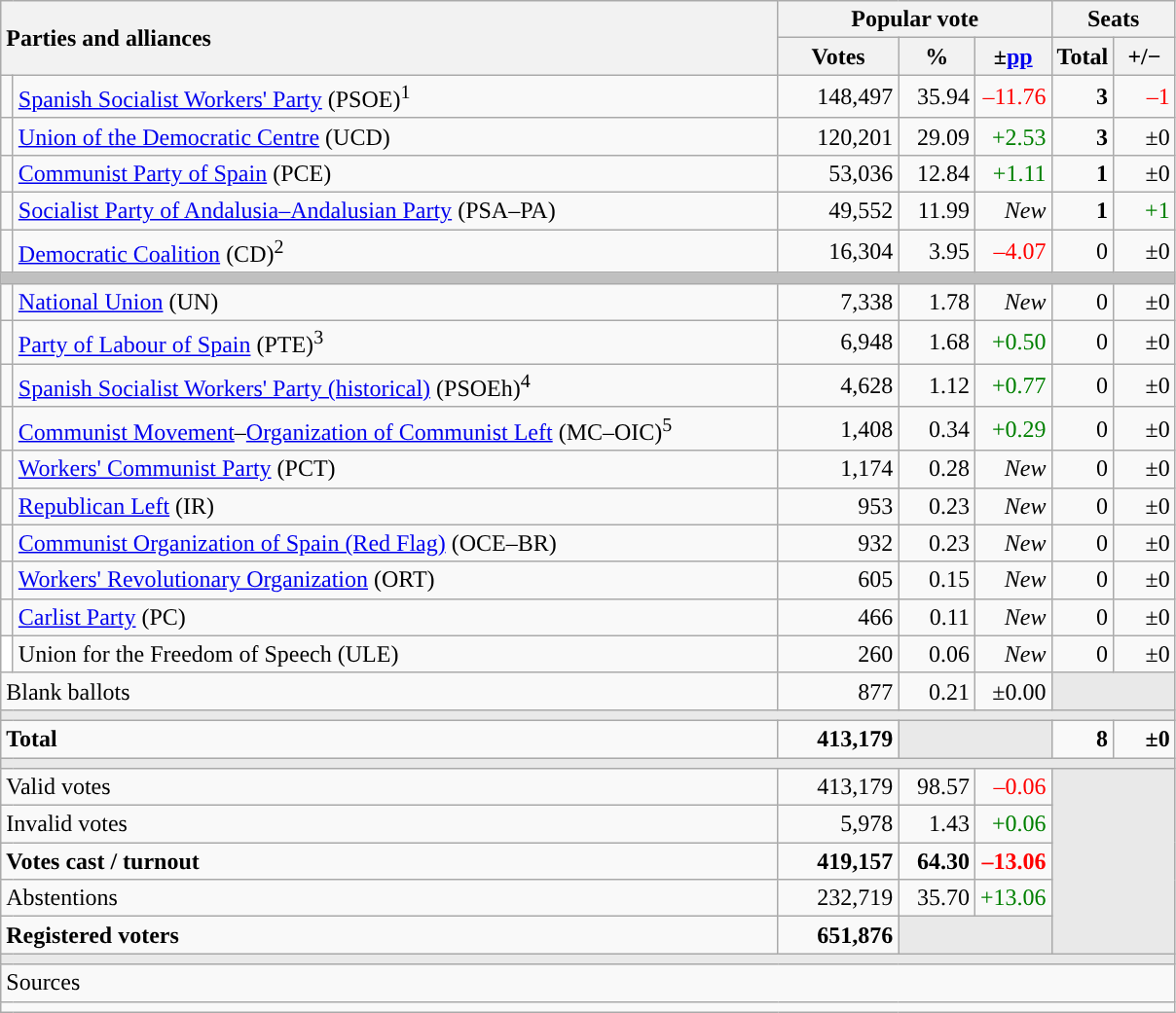<table class="wikitable" style="text-align:right;">
<tr>
<th style="text-align:left;" rowspan="2" colspan="2" width="525">Parties and alliances</th>
<th colspan="3">Popular vote</th>
<th colspan="2">Seats</th>
</tr>
<tr>
<th width="75">Votes</th>
<th width="45">%</th>
<th width="45">±<a href='#'>pp</a></th>
<th width="35">Total</th>
<th width="35">+/−</th>
</tr>
<tr>
<td width="1" style="color:inherit;background:"></td>
<td align="left"><a href='#'>Spanish Socialist Workers' Party</a> (PSOE)<sup>1</sup></td>
<td>148,497</td>
<td>35.94</td>
<td style="color:red;">–11.76</td>
<td><strong>3</strong></td>
<td style="color:red;">–1</td>
</tr>
<tr>
<td style="color:inherit;background:"></td>
<td align="left"><a href='#'>Union of the Democratic Centre</a> (UCD)</td>
<td>120,201</td>
<td>29.09</td>
<td style="color:green;">+2.53</td>
<td><strong>3</strong></td>
<td>±0</td>
</tr>
<tr>
<td style="color:inherit;background:"></td>
<td align="left"><a href='#'>Communist Party of Spain</a> (PCE)</td>
<td>53,036</td>
<td>12.84</td>
<td style="color:green;">+1.11</td>
<td><strong>1</strong></td>
<td>±0</td>
</tr>
<tr>
<td style="color:inherit;background:"></td>
<td align="left"><a href='#'>Socialist Party of Andalusia–Andalusian Party</a> (PSA–PA)</td>
<td>49,552</td>
<td>11.99</td>
<td><em>New</em></td>
<td><strong>1</strong></td>
<td style="color:green;">+1</td>
</tr>
<tr>
<td style="color:inherit;background:"></td>
<td align="left"><a href='#'>Democratic Coalition</a> (CD)<sup>2</sup></td>
<td>16,304</td>
<td>3.95</td>
<td style="color:red;">–4.07</td>
<td>0</td>
<td>±0</td>
</tr>
<tr>
<td colspan="7" bgcolor="#C0C0C0"></td>
</tr>
<tr>
<td style="color:inherit;background:"></td>
<td align="left"><a href='#'>National Union</a> (UN)</td>
<td>7,338</td>
<td>1.78</td>
<td><em>New</em></td>
<td>0</td>
<td>±0</td>
</tr>
<tr>
<td style="color:inherit;background:"></td>
<td align="left"><a href='#'>Party of Labour of Spain</a> (PTE)<sup>3</sup></td>
<td>6,948</td>
<td>1.68</td>
<td style="color:green;">+0.50</td>
<td>0</td>
<td>±0</td>
</tr>
<tr>
<td style="color:inherit;background:"></td>
<td align="left"><a href='#'>Spanish Socialist Workers' Party (historical)</a> (PSOEh)<sup>4</sup></td>
<td>4,628</td>
<td>1.12</td>
<td style="color:green;">+0.77</td>
<td>0</td>
<td>±0</td>
</tr>
<tr>
<td style="color:inherit;background:"></td>
<td align="left"><a href='#'>Communist Movement</a>–<a href='#'>Organization of Communist Left</a> (MC–OIC)<sup>5</sup></td>
<td>1,408</td>
<td>0.34</td>
<td style="color:green;">+0.29</td>
<td>0</td>
<td>±0</td>
</tr>
<tr>
<td style="color:inherit;background:"></td>
<td align="left"><a href='#'>Workers' Communist Party</a> (PCT)</td>
<td>1,174</td>
<td>0.28</td>
<td><em>New</em></td>
<td>0</td>
<td>±0</td>
</tr>
<tr>
<td style="color:inherit;background:"></td>
<td align="left"><a href='#'>Republican Left</a> (IR)</td>
<td>953</td>
<td>0.23</td>
<td><em>New</em></td>
<td>0</td>
<td>±0</td>
</tr>
<tr>
<td style="color:inherit;background:"></td>
<td align="left"><a href='#'>Communist Organization of Spain (Red Flag)</a> (OCE–BR)</td>
<td>932</td>
<td>0.23</td>
<td><em>New</em></td>
<td>0</td>
<td>±0</td>
</tr>
<tr>
<td style="color:inherit;background:"></td>
<td align="left"><a href='#'>Workers' Revolutionary Organization</a> (ORT)</td>
<td>605</td>
<td>0.15</td>
<td><em>New</em></td>
<td>0</td>
<td>±0</td>
</tr>
<tr>
<td style="color:inherit;background:"></td>
<td align="left"><a href='#'>Carlist Party</a> (PC)</td>
<td>466</td>
<td>0.11</td>
<td><em>New</em></td>
<td>0</td>
<td>±0</td>
</tr>
<tr>
<td bgcolor="white"></td>
<td align="left">Union for the Freedom of Speech (ULE)</td>
<td>260</td>
<td>0.06</td>
<td><em>New</em></td>
<td>0</td>
<td>±0</td>
</tr>
<tr>
<td align="left" colspan="2">Blank ballots</td>
<td>877</td>
<td>0.21</td>
<td>±0.00</td>
<td bgcolor="#E9E9E9" colspan="2"></td>
</tr>
<tr>
<td colspan="7" bgcolor="#E9E9E9"></td>
</tr>
<tr style="font-weight:bold;">
<td align="left" colspan="2">Total</td>
<td>413,179</td>
<td bgcolor="#E9E9E9" colspan="2"></td>
<td>8</td>
<td>±0</td>
</tr>
<tr>
<td colspan="7" bgcolor="#E9E9E9"></td>
</tr>
<tr>
<td align="left" colspan="2">Valid votes</td>
<td>413,179</td>
<td>98.57</td>
<td style="color:red;">–0.06</td>
<td bgcolor="#E9E9E9" colspan="2" rowspan="5"></td>
</tr>
<tr>
<td align="left" colspan="2">Invalid votes</td>
<td>5,978</td>
<td>1.43</td>
<td style="color:green;">+0.06</td>
</tr>
<tr style="font-weight:bold;">
<td align="left" colspan="2">Votes cast / turnout</td>
<td>419,157</td>
<td>64.30</td>
<td style="color:red;">–13.06</td>
</tr>
<tr>
<td align="left" colspan="2">Abstentions</td>
<td>232,719</td>
<td>35.70</td>
<td style="color:green;">+13.06</td>
</tr>
<tr style="font-weight:bold;">
<td align="left" colspan="2">Registered voters</td>
<td>651,876</td>
<td bgcolor="#E9E9E9" colspan="2"></td>
</tr>
<tr>
<td colspan="7" bgcolor="#E9E9E9"></td>
</tr>
<tr>
<td align="left" colspan="7">Sources</td>
</tr>
<tr>
<td colspan="7" style="text-align:left; max-width:790px;"></td>
</tr>
</table>
